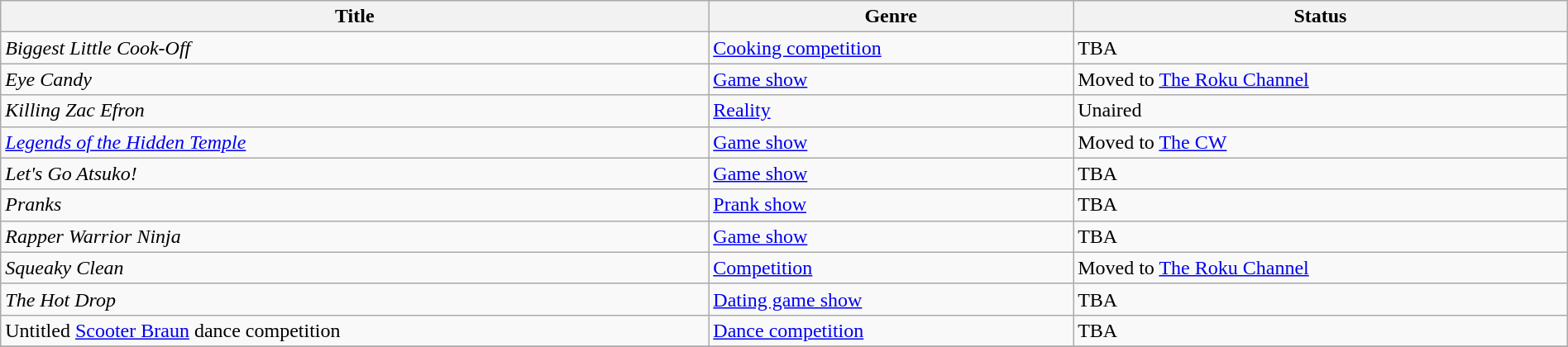<table class="wikitable sortable" style="width:100%;">
<tr>
<th>Title</th>
<th>Genre</th>
<th>Status</th>
</tr>
<tr>
<td><em>Biggest Little Cook-Off</em></td>
<td><a href='#'>Cooking competition</a></td>
<td>TBA</td>
</tr>
<tr>
<td><em>Eye Candy</em></td>
<td><a href='#'>Game show</a></td>
<td>Moved to <a href='#'>The Roku Channel</a></td>
</tr>
<tr>
<td><em>Killing Zac Efron</em></td>
<td><a href='#'>Reality</a></td>
<td>Unaired</td>
</tr>
<tr>
<td><em><a href='#'>Legends of the Hidden Temple</a></em></td>
<td><a href='#'>Game show</a></td>
<td>Moved to <a href='#'>The CW</a></td>
</tr>
<tr>
<td><em>Let's Go Atsuko!</em></td>
<td><a href='#'>Game show</a></td>
<td>TBA</td>
</tr>
<tr>
<td><em>Pranks</em></td>
<td><a href='#'>Prank show</a></td>
<td>TBA</td>
</tr>
<tr>
<td><em>Rapper Warrior Ninja</em></td>
<td><a href='#'>Game show</a></td>
<td>TBA</td>
</tr>
<tr>
<td><em>Squeaky Clean</em></td>
<td><a href='#'>Competition</a></td>
<td>Moved to <a href='#'>The Roku Channel</a></td>
</tr>
<tr>
<td><em>The Hot Drop</em></td>
<td><a href='#'>Dating game show</a></td>
<td>TBA</td>
</tr>
<tr>
<td>Untitled <a href='#'>Scooter Braun</a> dance competition</td>
<td><a href='#'>Dance competition</a></td>
<td>TBA</td>
</tr>
<tr>
</tr>
</table>
